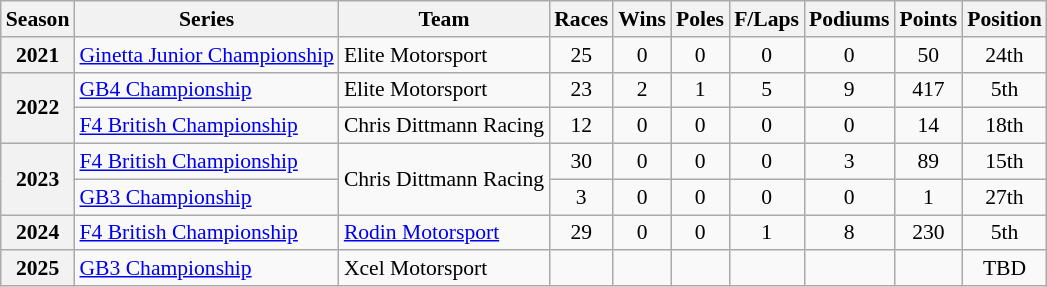<table class="wikitable" style="font-size: 90%; text-align:center">
<tr>
<th>Season</th>
<th>Series</th>
<th>Team</th>
<th>Races</th>
<th>Wins</th>
<th>Poles</th>
<th>F/Laps</th>
<th>Podiums</th>
<th>Points</th>
<th>Position</th>
</tr>
<tr>
<th>2021</th>
<td align=left><a href='#'>Ginetta Junior Championship</a></td>
<td align=left>Elite Motorsport</td>
<td>25</td>
<td>0</td>
<td>0</td>
<td>0</td>
<td>0</td>
<td>50</td>
<td>24th</td>
</tr>
<tr>
<th rowspan="2">2022</th>
<td align=left><a href='#'>GB4 Championship</a></td>
<td align=left>Elite Motorsport</td>
<td>23</td>
<td>2</td>
<td>1</td>
<td>5</td>
<td>9</td>
<td>417</td>
<td>5th</td>
</tr>
<tr>
<td align=left><a href='#'>F4 British Championship</a></td>
<td align=left>Chris Dittmann Racing</td>
<td>12</td>
<td>0</td>
<td>0</td>
<td>0</td>
<td>0</td>
<td>14</td>
<td>18th</td>
</tr>
<tr>
<th rowspan="2">2023</th>
<td align=left><a href='#'>F4 British Championship</a></td>
<td align=left rowspan="2">Chris Dittmann Racing</td>
<td>30</td>
<td>0</td>
<td>0</td>
<td>0</td>
<td>3</td>
<td>89</td>
<td>15th</td>
</tr>
<tr>
<td align=left><a href='#'>GB3 Championship</a></td>
<td>3</td>
<td>0</td>
<td>0</td>
<td>0</td>
<td>0</td>
<td>1</td>
<td>27th</td>
</tr>
<tr>
<th>2024</th>
<td align=left><a href='#'>F4 British Championship</a></td>
<td align=left><a href='#'>Rodin Motorsport</a></td>
<td>29</td>
<td>0</td>
<td>0</td>
<td>1</td>
<td>8</td>
<td>230</td>
<td>5th</td>
</tr>
<tr>
<th>2025</th>
<td align=left><a href='#'>GB3 Championship</a></td>
<td align=left>Xcel Motorsport</td>
<td></td>
<td></td>
<td></td>
<td></td>
<td></td>
<td></td>
<td>TBD</td>
</tr>
</table>
